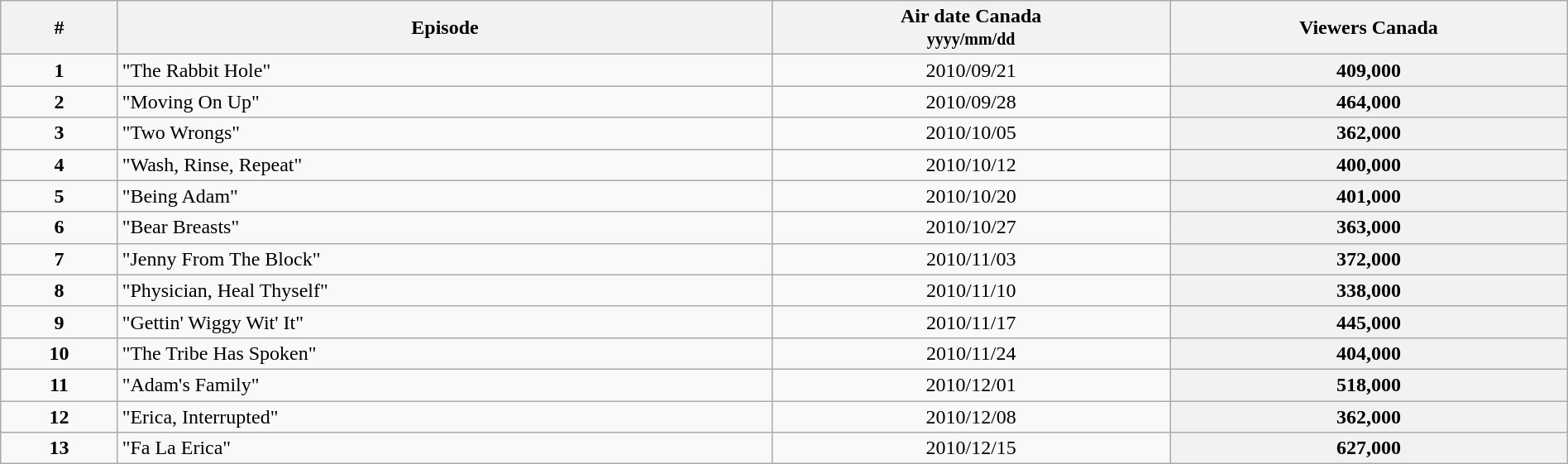<table class="wikitable sortable" style="width:100%;">
<tr>
<th style="width:5%;">#</th>
<th style="width:28%;">Episode</th>
<th style="width:17%;">Air date Canada<br><small>yyyy/mm/dd</small></th>
<th style="width:17%;">Viewers Canada</th>
</tr>
<tr>
<td style="text-align:center"><strong>1</strong></td>
<td>"The Rabbit Hole"</td>
<td style="text-align:center">2010/09/21</td>
<th style="text-align:center">409,000</th>
</tr>
<tr>
<td style="text-align:center"><strong>2</strong></td>
<td>"Moving On Up"</td>
<td style="text-align:center">2010/09/28</td>
<th style="text-align:center">464,000</th>
</tr>
<tr>
<td style="text-align:center"><strong>3</strong></td>
<td>"Two Wrongs"</td>
<td style="text-align:center">2010/10/05</td>
<th style="text-align:center">362,000</th>
</tr>
<tr>
<td style="text-align:center"><strong>4</strong></td>
<td>"Wash, Rinse, Repeat"</td>
<td style="text-align:center">2010/10/12</td>
<th style="text-align:center">400,000</th>
</tr>
<tr>
<td style="text-align:center"><strong>5</strong></td>
<td>"Being Adam"</td>
<td style="text-align:center">2010/10/20</td>
<th style="text-align:center">401,000</th>
</tr>
<tr>
<td style="text-align:center"><strong>6</strong></td>
<td>"Bear Breasts"</td>
<td style="text-align:center">2010/10/27</td>
<th style="text-align:center">363,000</th>
</tr>
<tr>
<td style="text-align:center"><strong>7</strong></td>
<td>"Jenny From The Block"</td>
<td style="text-align:center">2010/11/03</td>
<th style="text-align:center">372,000</th>
</tr>
<tr>
<td style="text-align:center"><strong>8</strong></td>
<td>"Physician, Heal Thyself"</td>
<td style="text-align:center">2010/11/10</td>
<th style="text-align:center">338,000</th>
</tr>
<tr>
<td style="text-align:center"><strong>9</strong></td>
<td>"Gettin' Wiggy Wit' It"</td>
<td style="text-align:center">2010/11/17</td>
<th style="text-align:center">445,000</th>
</tr>
<tr>
<td style="text-align:center"><strong>10</strong></td>
<td>"The Tribe Has Spoken"</td>
<td style="text-align:center">2010/11/24</td>
<th style="text-align:center">404,000</th>
</tr>
<tr>
<td style="text-align:center"><strong>11</strong></td>
<td>"Adam's Family"</td>
<td style="text-align:center">2010/12/01</td>
<th style="text-align:center">518,000</th>
</tr>
<tr>
<td style="text-align:center"><strong>12</strong></td>
<td>"Erica, Interrupted"</td>
<td style="text-align:center">2010/12/08</td>
<th style="text-align:center">362,000</th>
</tr>
<tr>
<td style="text-align:center"><strong>13</strong></td>
<td>"Fa La Erica"</td>
<td style="text-align:center">2010/12/15</td>
<th style="text-align:center">627,000</th>
</tr>
</table>
